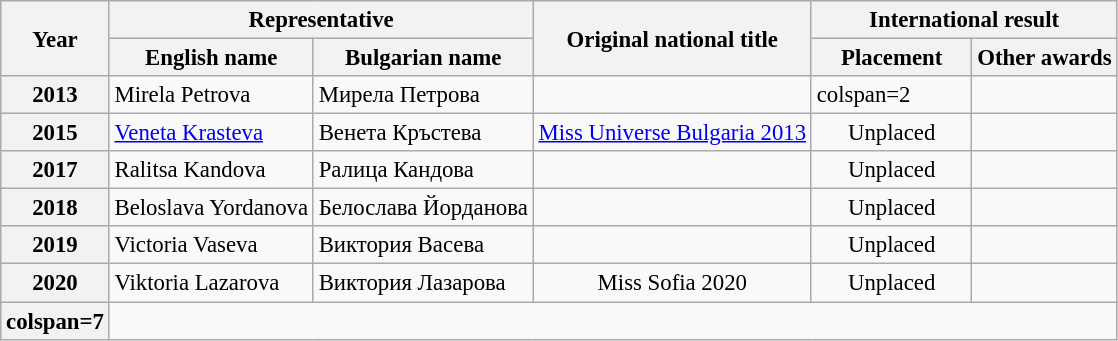<table class="wikitable" style="font-size:95%;">
<tr>
<th rowspan=2>Year</th>
<th colspan=2>Representative</th>
<th rowspan=2>Original national title</th>
<th colspan=2>International result</th>
</tr>
<tr>
<th>English name</th>
<th>Bulgarian name</th>
<th width=100px>Placement</th>
<th>Other awards</th>
</tr>
<tr>
<th>2013</th>
<td>Mirela Petrova</td>
<td>Мирела Петрова</td>
<td></td>
<td>colspan=2 </td>
</tr>
<tr>
<th>2015</th>
<td><a href='#'>Veneta Krasteva</a></td>
<td>Венета Кръстева</td>
<td align=center><a href='#'>Miss Universe Bulgaria 2013</a></td>
<td align=center>Unplaced</td>
<td></td>
</tr>
<tr>
<th>2017</th>
<td>Ralitsa Kandova</td>
<td>Ралица Кандова</td>
<td align=center></td>
<td align=center>Unplaced</td>
</tr>
<tr>
<th>2018</th>
<td>Beloslava Yordanova</td>
<td>Белослава Йорданова</td>
<td align=center></td>
<td align=center>Unplaced</td>
<td></td>
</tr>
<tr>
<th>2019</th>
<td>Victoria Vaseva</td>
<td>Виктория Васева</td>
<td align=center></td>
<td align=center>Unplaced</td>
<td></td>
</tr>
<tr>
<th>2020</th>
<td>Viktoria Lazarova</td>
<td>Виктория Лазарова</td>
<td align=center>Miss Sofia 2020</td>
<td align=center>Unplaced</td>
<td></td>
</tr>
<tr>
<th>colspan=7 </th>
</tr>
</table>
